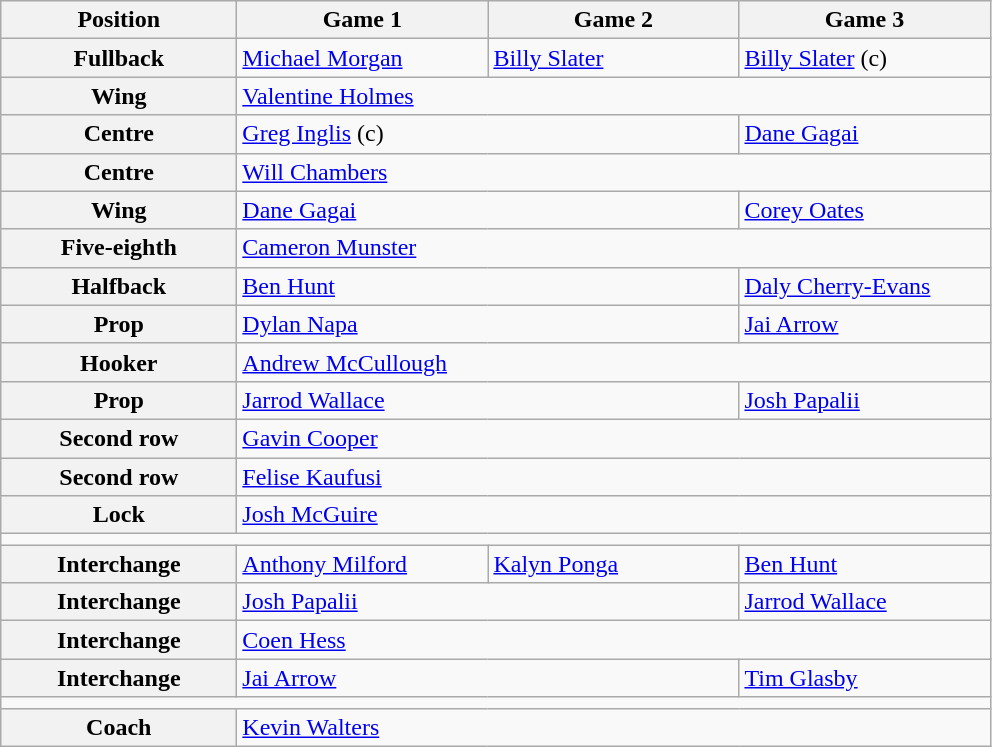<table class="wikitable">
<tr>
<th style="width:150px;">Position</th>
<th style="width:160px;">Game 1</th>
<th style="width:160px;">Game 2</th>
<th style="width:160px;">Game 3</th>
</tr>
<tr>
<th>Fullback</th>
<td colspan="1"> <a href='#'>Michael Morgan</a></td>
<td colspan="1"> <a href='#'>Billy Slater</a></td>
<td colspan="1"> <a href='#'>Billy Slater</a> (c)</td>
</tr>
<tr>
<th>Wing</th>
<td colspan="3"> <a href='#'>Valentine Holmes</a></td>
</tr>
<tr>
<th>Centre</th>
<td colspan="2"> <a href='#'>Greg Inglis</a> (c)</td>
<td colspan="1"> <a href='#'>Dane Gagai</a></td>
</tr>
<tr>
<th>Centre</th>
<td colspan="3"> <a href='#'>Will Chambers</a></td>
</tr>
<tr>
<th>Wing</th>
<td colspan="2"> <a href='#'>Dane Gagai</a></td>
<td colspan="1"> <a href='#'>Corey Oates</a></td>
</tr>
<tr>
<th>Five-eighth</th>
<td colspan="3"> <a href='#'>Cameron Munster</a></td>
</tr>
<tr>
<th>Halfback</th>
<td colspan="2"> <a href='#'>Ben Hunt</a></td>
<td colspan="1"> <a href='#'>Daly Cherry-Evans</a></td>
</tr>
<tr>
<th>Prop</th>
<td colspan="2"> <a href='#'>Dylan Napa</a></td>
<td colspan="1"> <a href='#'>Jai Arrow</a></td>
</tr>
<tr>
<th>Hooker</th>
<td colspan="3"> <a href='#'>Andrew McCullough</a></td>
</tr>
<tr>
<th>Prop</th>
<td colspan="2"> <a href='#'>Jarrod Wallace</a></td>
<td colspan="1"> <a href='#'>Josh Papalii</a></td>
</tr>
<tr>
<th>Second row</th>
<td colspan="3"> <a href='#'>Gavin Cooper</a></td>
</tr>
<tr>
<th>Second row</th>
<td colspan="3"> <a href='#'>Felise Kaufusi</a></td>
</tr>
<tr>
<th>Lock</th>
<td colspan="3"> <a href='#'>Josh McGuire</a></td>
</tr>
<tr>
<td colspan="4"></td>
</tr>
<tr>
<th>Interchange</th>
<td colspan="1"> <a href='#'>Anthony Milford</a></td>
<td colspan="1"> <a href='#'>Kalyn Ponga</a></td>
<td colspan="1"> <a href='#'>Ben Hunt</a></td>
</tr>
<tr>
<th>Interchange</th>
<td colspan="2"> <a href='#'>Josh Papalii</a></td>
<td colspan="1"> <a href='#'>Jarrod Wallace</a></td>
</tr>
<tr>
<th>Interchange</th>
<td colspan="3"> <a href='#'>Coen Hess</a></td>
</tr>
<tr>
<th>Interchange</th>
<td colspan="2"> <a href='#'>Jai Arrow</a></td>
<td colspan="1"> <a href='#'>Tim Glasby</a></td>
</tr>
<tr>
<td colspan="4"></td>
</tr>
<tr>
<th>Coach</th>
<td colspan="3"> <a href='#'>Kevin Walters</a></td>
</tr>
</table>
